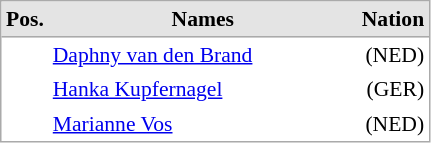<table cellspacing="0" cellpadding="3" style="border:1px solid #AAAAAA;font-size:90%">
<tr bgcolor="#E4E4E4">
<th style="border-bottom:1px solid #AAAAAA" width="10" align="center">Pos.</th>
<th style="border-bottom:1px solid #AAAAAA" width="200">Names</th>
<th style="border-bottom:1px solid #AAAAAA" width="40" align="center">Nation</th>
</tr>
<tr align="right">
<td></td>
<td align="left"> <a href='#'>Daphny van den Brand</a></td>
<td>(NED)</td>
</tr>
<tr align="right">
<td></td>
<td align="left"> <a href='#'>Hanka Kupfernagel</a></td>
<td>(GER)</td>
</tr>
<tr align="right">
<td></td>
<td align="left"> <a href='#'>Marianne Vos</a></td>
<td>(NED)</td>
</tr>
</table>
